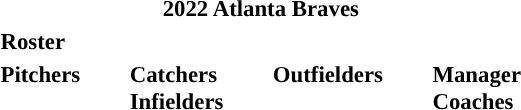<table class="toccolours" style="font-size: 95%;">
<tr>
<th colspan="10">2022 Atlanta Braves</th>
</tr>
<tr>
<td colspan="10"><strong>Roster</strong></td>
</tr>
<tr>
<td valign="top"><strong>Pitchers</strong><br>



























</td>
<td style="width:25px;"></td>
<td valign="top"><strong>Catchers</strong><br>



<strong>Infielders</strong>










</td>
<td style="width:25px;"></td>
<td valign="top"><strong>Outfielders</strong><br>







</td>
<td width="25px"></td>
<td valign="top"><strong>Manager</strong><br>
<strong>Coaches</strong>
 
 
 
 
 
 
 
 
 
 
 
 
 
 </td>
</tr>
</table>
